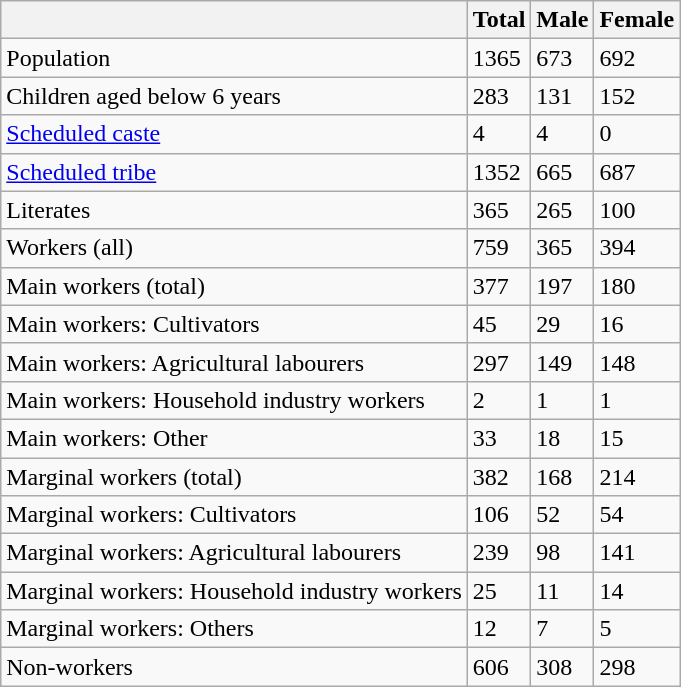<table class="wikitable sortable">
<tr>
<th></th>
<th>Total</th>
<th>Male</th>
<th>Female</th>
</tr>
<tr>
<td>Population</td>
<td>1365</td>
<td>673</td>
<td>692</td>
</tr>
<tr>
<td>Children aged below 6 years</td>
<td>283</td>
<td>131</td>
<td>152</td>
</tr>
<tr>
<td><a href='#'>Scheduled caste</a></td>
<td>4</td>
<td>4</td>
<td>0</td>
</tr>
<tr>
<td><a href='#'>Scheduled tribe</a></td>
<td>1352</td>
<td>665</td>
<td>687</td>
</tr>
<tr>
<td>Literates</td>
<td>365</td>
<td>265</td>
<td>100</td>
</tr>
<tr>
<td>Workers (all)</td>
<td>759</td>
<td>365</td>
<td>394</td>
</tr>
<tr>
<td>Main workers (total)</td>
<td>377</td>
<td>197</td>
<td>180</td>
</tr>
<tr>
<td>Main workers: Cultivators</td>
<td>45</td>
<td>29</td>
<td>16</td>
</tr>
<tr>
<td>Main workers: Agricultural labourers</td>
<td>297</td>
<td>149</td>
<td>148</td>
</tr>
<tr>
<td>Main workers: Household industry workers</td>
<td>2</td>
<td>1</td>
<td>1</td>
</tr>
<tr>
<td>Main workers: Other</td>
<td>33</td>
<td>18</td>
<td>15</td>
</tr>
<tr>
<td>Marginal workers (total)</td>
<td>382</td>
<td>168</td>
<td>214</td>
</tr>
<tr>
<td>Marginal workers: Cultivators</td>
<td>106</td>
<td>52</td>
<td>54</td>
</tr>
<tr>
<td>Marginal workers: Agricultural labourers</td>
<td>239</td>
<td>98</td>
<td>141</td>
</tr>
<tr>
<td>Marginal workers: Household industry workers</td>
<td>25</td>
<td>11</td>
<td>14</td>
</tr>
<tr>
<td>Marginal workers: Others</td>
<td>12</td>
<td>7</td>
<td>5</td>
</tr>
<tr>
<td>Non-workers</td>
<td>606</td>
<td>308</td>
<td>298</td>
</tr>
</table>
